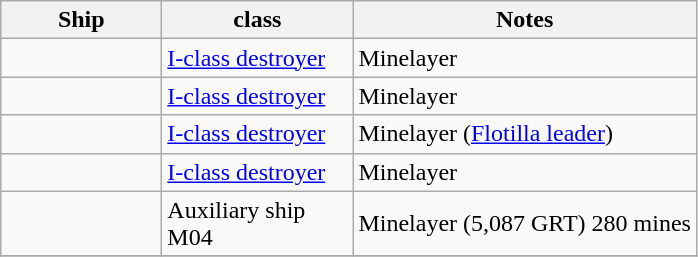<table class="wikitable" align=left>
<tr>
<th scope="col" width="100px">Ship</th>
<th scope="col" width="120px">class</th>
<th>Notes</th>
</tr>
<tr>
<td></td>
<td><a href='#'>I-class destroyer</a></td>
<td>Minelayer</td>
</tr>
<tr>
<td></td>
<td><a href='#'>I-class destroyer</a></td>
<td>Minelayer</td>
</tr>
<tr>
<td></td>
<td><a href='#'>I-class destroyer</a></td>
<td>Minelayer (<a href='#'>Flotilla leader</a>)</td>
</tr>
<tr>
<td></td>
<td><a href='#'>I-class destroyer</a></td>
<td>Minelayer</td>
</tr>
<tr>
<td></td>
<td>Auxiliary ship M04</td>
<td>Minelayer (5,087 GRT) 280 mines</td>
</tr>
<tr>
</tr>
</table>
